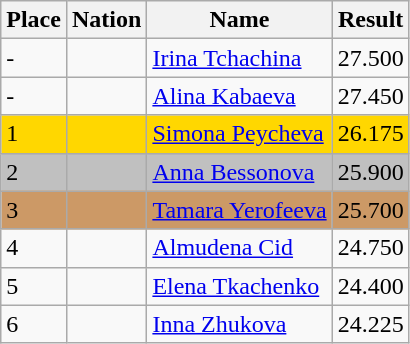<table class="wikitable">
<tr>
<th>Place</th>
<th>Nation</th>
<th>Name</th>
<th>Result</th>
</tr>
<tr>
<td>-</td>
<td></td>
<td><a href='#'>Irina Tchachina</a></td>
<td>27.500</td>
</tr>
<tr>
<td>-</td>
<td></td>
<td><a href='#'>Alina Kabaeva</a></td>
<td>27.450</td>
</tr>
<tr bgcolor=gold>
<td>1</td>
<td></td>
<td align=left><a href='#'>Simona Peycheva</a></td>
<td>26.175</td>
</tr>
<tr bgcolor=silver>
<td>2</td>
<td></td>
<td align=left><a href='#'>Anna Bessonova</a></td>
<td>25.900</td>
</tr>
<tr bgcolor=cc9966>
<td>3</td>
<td></td>
<td align=left><a href='#'>Tamara Yerofeeva</a></td>
<td>25.700</td>
</tr>
<tr>
<td>4</td>
<td></td>
<td align=left><a href='#'>Almudena Cid</a></td>
<td>24.750</td>
</tr>
<tr>
<td>5</td>
<td></td>
<td align=left><a href='#'>Elena Tkachenko</a></td>
<td>24.400</td>
</tr>
<tr>
<td>6</td>
<td></td>
<td align=left><a href='#'>Inna Zhukova</a></td>
<td>24.225</td>
</tr>
</table>
